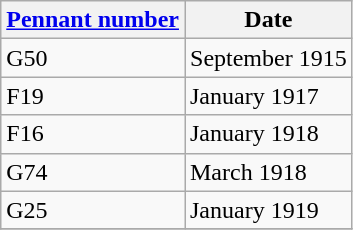<table class="wikitable" style="text-align:left">
<tr>
<th><a href='#'>Pennant number</a></th>
<th>Date</th>
</tr>
<tr>
<td>G50</td>
<td>September 1915</td>
</tr>
<tr>
<td>F19</td>
<td>January 1917</td>
</tr>
<tr>
<td>F16</td>
<td>January 1918</td>
</tr>
<tr>
<td>G74</td>
<td>March 1918</td>
</tr>
<tr>
<td>G25</td>
<td>January 1919</td>
</tr>
<tr>
</tr>
</table>
